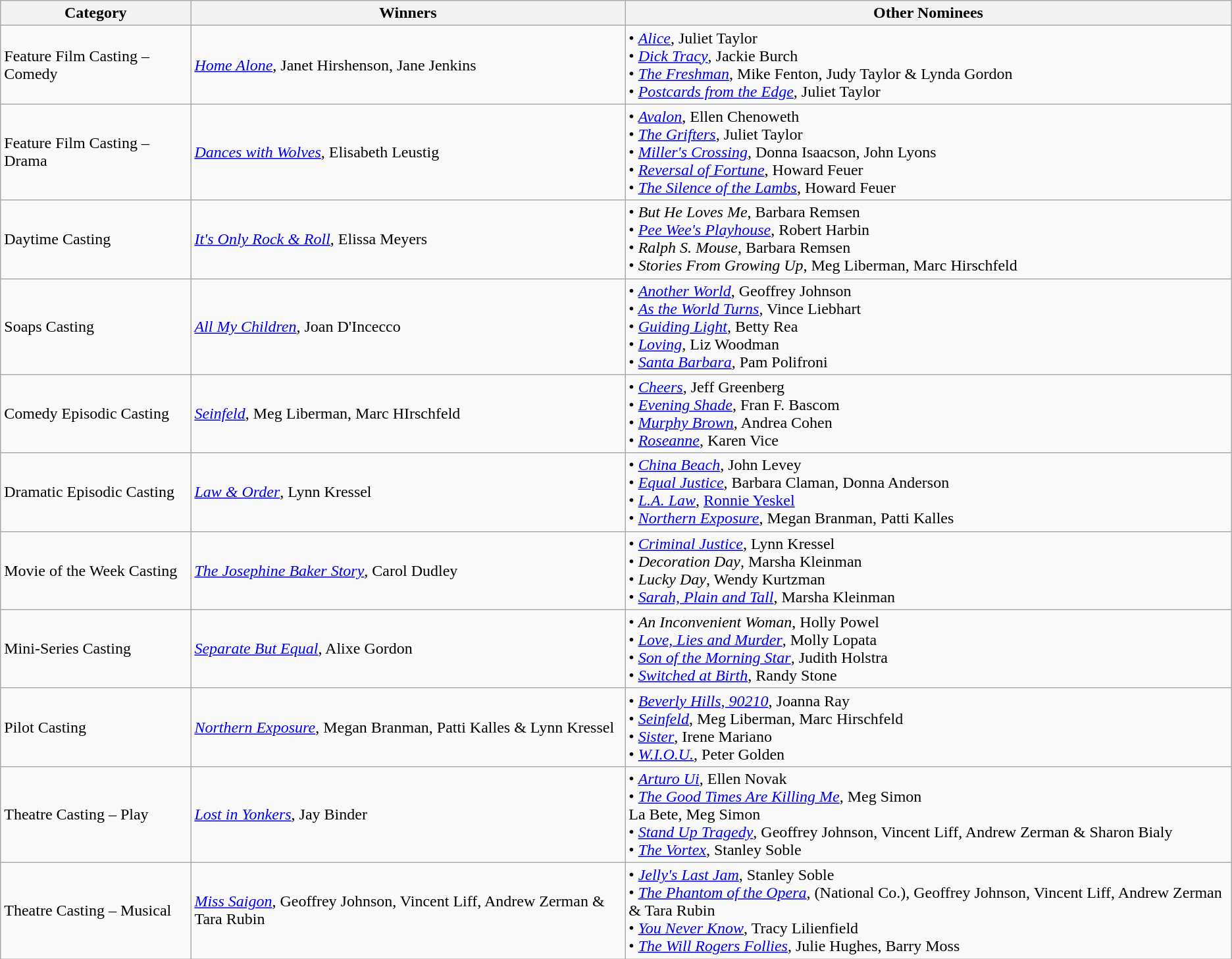<table class="wikitable">
<tr>
<th>Category</th>
<th>Winners</th>
<th>Other Nominees</th>
</tr>
<tr>
<td>Feature Film Casting – Comedy</td>
<td><em><a href='#'>Home Alone</a></em>, Janet Hirshenson, Jane Jenkins</td>
<td>• <em><a href='#'>Alice</a></em>, Juliet Taylor<br>• <em><a href='#'>Dick Tracy</a></em>, Jackie Burch<br>• <em><a href='#'>The Freshman</a></em>, Mike Fenton, Judy Taylor & Lynda Gordon<br>• <em><a href='#'>Postcards from the Edge</a></em>, Juliet Taylor</td>
</tr>
<tr>
<td>Feature Film Casting – Drama</td>
<td><em><a href='#'>Dances with Wolves</a></em>, Elisabeth Leustig</td>
<td>• <em><a href='#'>Avalon</a></em>, Ellen Chenoweth<br>• <em><a href='#'>The Grifters</a></em>, Juliet Taylor<br>• <em><a href='#'>Miller's Crossing</a></em>, Donna Isaacson, John Lyons<br>• <em><a href='#'>Reversal of Fortune</a></em>, Howard Feuer<br>• <em><a href='#'>The Silence of the Lambs</a></em>, Howard Feuer</td>
</tr>
<tr>
<td>Daytime Casting</td>
<td><em><a href='#'>It's Only Rock & Roll</a></em>, Elissa Meyers</td>
<td>• <em>But He Loves Me</em>, Barbara Remsen<br>• <em><a href='#'>Pee Wee's Playhouse</a></em>, Robert Harbin<br>• <em>Ralph S. Mouse</em>, Barbara Remsen<br>• <em>Stories From Growing Up</em>, Meg Liberman, Marc Hirschfeld</td>
</tr>
<tr>
<td>Soaps Casting</td>
<td><em><a href='#'>All My Children</a></em>, Joan D'Incecco</td>
<td>• <em><a href='#'>Another World</a></em>, Geoffrey Johnson<br>• <em><a href='#'>As the World Turns</a></em>, Vince Liebhart<br>• <em><a href='#'>Guiding Light</a></em>, Betty Rea<br>• <em><a href='#'>Loving</a></em>, Liz Woodman<br>• <em><a href='#'>Santa Barbara</a></em>, Pam Polifroni</td>
</tr>
<tr>
<td>Comedy Episodic Casting</td>
<td><em><a href='#'>Seinfeld</a></em>, Meg Liberman, Marc HIrschfeld</td>
<td>• <em><a href='#'>Cheers</a></em>, Jeff Greenberg<br>• <em><a href='#'>Evening Shade</a></em>, Fran F. Bascom<br>• <em><a href='#'>Murphy Brown</a></em>, Andrea Cohen<br>• <em><a href='#'>Roseanne</a></em>, Karen Vice</td>
</tr>
<tr>
<td>Dramatic Episodic Casting</td>
<td><em><a href='#'>Law & Order</a></em>, Lynn Kressel</td>
<td>• <em><a href='#'>China Beach</a></em>, John Levey<br>• <em><a href='#'>Equal Justice</a></em>, Barbara Claman, Donna Anderson<br>• <em><a href='#'>L.A. Law</a></em>, <a href='#'>Ronnie Yeskel</a><br>• <em><a href='#'>Northern Exposure</a></em>, Megan Branman, Patti Kalles</td>
</tr>
<tr>
<td>Movie of the Week Casting</td>
<td><em><a href='#'>The Josephine Baker Story</a></em>, Carol Dudley</td>
<td>• <em><a href='#'>Criminal Justice</a></em>, Lynn Kressel<br>• <em>Decoration Day</em>, Marsha Kleinman<br>• <em>Lucky Day</em>, Wendy Kurtzman<br>• <em><a href='#'>Sarah, Plain and Tall</a></em>, Marsha Kleinman</td>
</tr>
<tr>
<td>Mini-Series Casting</td>
<td><em><a href='#'>Separate But Equal</a></em>, Alixe Gordon</td>
<td>• <em>An Inconvenient Woman</em>, Holly Powel<br>• <em><a href='#'>Love, Lies and Murder</a></em>, Molly Lopata<br>• <em><a href='#'>Son of the Morning Star</a></em>, Judith Holstra<br>• <em><a href='#'>Switched at Birth</a></em>, Randy Stone</td>
</tr>
<tr>
<td>Pilot Casting</td>
<td><em><a href='#'>Northern Exposure</a></em>, Megan Branman, Patti Kalles & Lynn Kressel</td>
<td>• <em><a href='#'>Beverly Hills, 90210</a></em>, Joanna Ray<br>• <em><a href='#'>Seinfeld</a></em>, Meg Liberman, Marc Hirschfeld<br>• <em><a href='#'>Sister</a></em>, Irene Mariano<br>• <em><a href='#'>W.I.O.U.</a></em>, Peter Golden</td>
</tr>
<tr>
<td>Theatre Casting – Play</td>
<td><em><a href='#'>Lost in Yonkers</a></em>, Jay Binder</td>
<td>• <em><a href='#'>Arturo Ui</a></em>, Ellen Novak<br>• <em><a href='#'>The Good Times Are Killing Me</a></em>, Meg Simon<br>La Bete, Meg Simon<br>• <em><a href='#'>Stand Up Tragedy</a></em>, Geoffrey Johnson, Vincent Liff, Andrew Zerman & Sharon Bialy<br>• <em><a href='#'>The Vortex</a></em>, Stanley Soble</td>
</tr>
<tr>
<td>Theatre Casting – Musical</td>
<td><em><a href='#'>Miss Saigon</a></em>, Geoffrey Johnson, Vincent Liff, Andrew Zerman & Tara Rubin</td>
<td>• <em><a href='#'>Jelly's Last Jam</a></em>, Stanley Soble<br>• <em><a href='#'>The Phantom of the Opera</a></em>, (National Co.), Geoffrey Johnson, Vincent Liff, Andrew Zerman & Tara Rubin<br>• <em><a href='#'>You Never Know</a></em>, Tracy Lilienfield<br>• <em><a href='#'>The Will Rogers Follies</a></em>, Julie Hughes, Barry Moss</td>
</tr>
</table>
